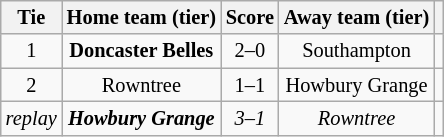<table class="wikitable" style="text-align:center; font-size:85%">
<tr>
<th>Tie</th>
<th>Home team (tier)</th>
<th>Score</th>
<th>Away team (tier)</th>
<th></th>
</tr>
<tr>
<td align="center">1</td>
<td><strong>Doncaster Belles</strong></td>
<td align="center">2–0</td>
<td>Southampton</td>
<td></td>
</tr>
<tr>
<td align="center">2</td>
<td>Rowntree</td>
<td align="center">1–1 </td>
<td>Howbury Grange</td>
<td></td>
</tr>
<tr>
<td align="center"><em>replay</em></td>
<td><strong><em>Howbury Grange</em></strong></td>
<td align="center"><em>3–1</em></td>
<td><em>Rowntree</em></td>
<td></td>
</tr>
</table>
